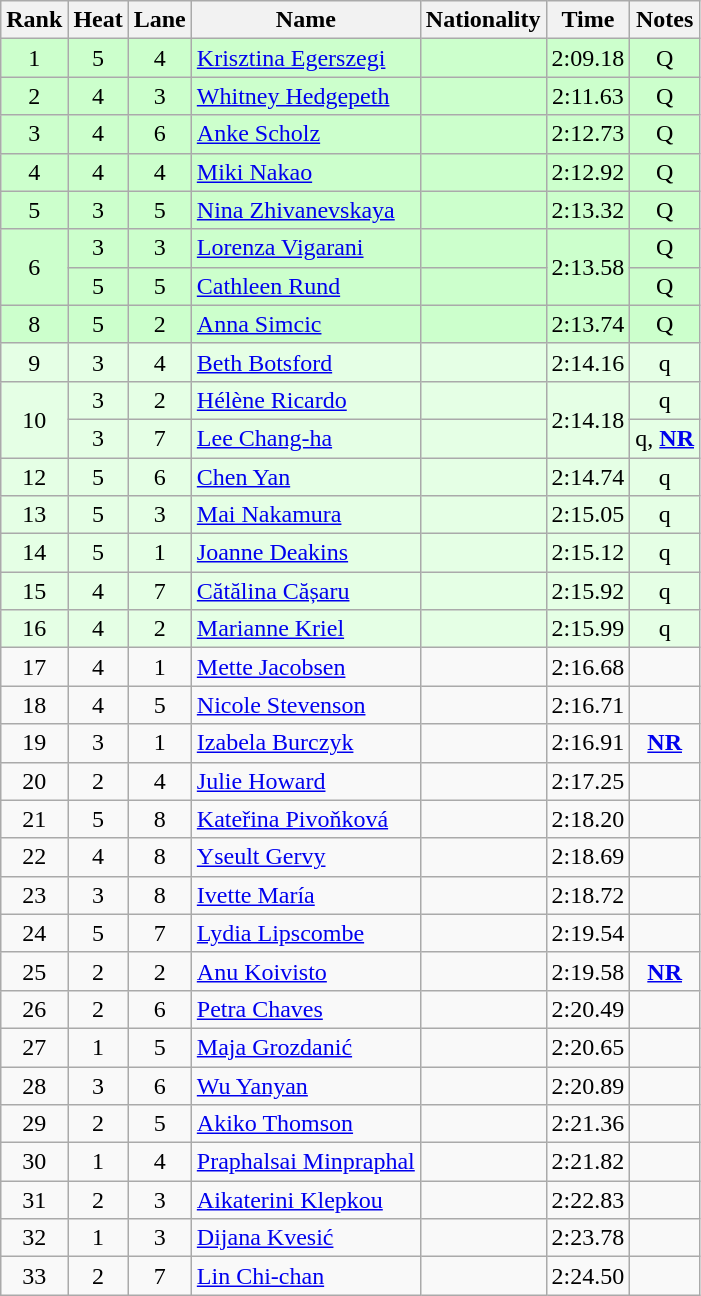<table class="wikitable sortable" style="text-align:center">
<tr>
<th>Rank</th>
<th>Heat</th>
<th>Lane</th>
<th>Name</th>
<th>Nationality</th>
<th>Time</th>
<th>Notes</th>
</tr>
<tr bgcolor=#cfc>
<td>1</td>
<td>5</td>
<td>4</td>
<td align=left><a href='#'>Krisztina Egerszegi</a></td>
<td align=left></td>
<td>2:09.18</td>
<td>Q</td>
</tr>
<tr bgcolor=#cfc>
<td>2</td>
<td>4</td>
<td>3</td>
<td align=left><a href='#'>Whitney Hedgepeth</a></td>
<td align=left></td>
<td>2:11.63</td>
<td>Q</td>
</tr>
<tr bgcolor=#cfc>
<td>3</td>
<td>4</td>
<td>6</td>
<td align=left><a href='#'>Anke Scholz</a></td>
<td align=left></td>
<td>2:12.73</td>
<td>Q</td>
</tr>
<tr bgcolor=#cfc>
<td>4</td>
<td>4</td>
<td>4</td>
<td align=left><a href='#'>Miki Nakao</a></td>
<td align=left></td>
<td>2:12.92</td>
<td>Q</td>
</tr>
<tr bgcolor=#cfc>
<td>5</td>
<td>3</td>
<td>5</td>
<td align=left><a href='#'>Nina Zhivanevskaya</a></td>
<td align=left></td>
<td>2:13.32</td>
<td>Q</td>
</tr>
<tr bgcolor=#cfc>
<td rowspan=2>6</td>
<td>3</td>
<td>3</td>
<td align=left><a href='#'>Lorenza Vigarani</a></td>
<td align=left></td>
<td rowspan=2>2:13.58</td>
<td>Q</td>
</tr>
<tr bgcolor=#cfc>
<td>5</td>
<td>5</td>
<td align=left><a href='#'>Cathleen Rund</a></td>
<td align=left></td>
<td>Q</td>
</tr>
<tr bgcolor=#cfc>
<td>8</td>
<td>5</td>
<td>2</td>
<td align=left><a href='#'>Anna Simcic</a></td>
<td align=left></td>
<td>2:13.74</td>
<td>Q</td>
</tr>
<tr bgcolor=e5ffe5>
<td>9</td>
<td>3</td>
<td>4</td>
<td align=left><a href='#'>Beth Botsford</a></td>
<td align=left></td>
<td>2:14.16</td>
<td>q</td>
</tr>
<tr bgcolor=e5ffe5>
<td rowspan=2>10</td>
<td>3</td>
<td>2</td>
<td align=left><a href='#'>Hélène Ricardo</a></td>
<td align=left></td>
<td rowspan=2>2:14.18</td>
<td>q</td>
</tr>
<tr bgcolor=e5ffe5>
<td>3</td>
<td>7</td>
<td align=left><a href='#'>Lee Chang-ha</a></td>
<td align=left></td>
<td>q, <strong><a href='#'>NR</a></strong></td>
</tr>
<tr bgcolor=e5ffe5>
<td>12</td>
<td>5</td>
<td>6</td>
<td align=left><a href='#'>Chen Yan</a></td>
<td align=left></td>
<td>2:14.74</td>
<td>q</td>
</tr>
<tr bgcolor=e5ffe5>
<td>13</td>
<td>5</td>
<td>3</td>
<td align=left><a href='#'>Mai Nakamura</a></td>
<td align=left></td>
<td>2:15.05</td>
<td>q</td>
</tr>
<tr bgcolor=e5ffe5>
<td>14</td>
<td>5</td>
<td>1</td>
<td align=left><a href='#'>Joanne Deakins</a></td>
<td align=left></td>
<td>2:15.12</td>
<td>q</td>
</tr>
<tr bgcolor=e5ffe5>
<td>15</td>
<td>4</td>
<td>7</td>
<td align=left><a href='#'>Cătălina Cășaru</a></td>
<td align=left></td>
<td>2:15.92</td>
<td>q</td>
</tr>
<tr bgcolor=e5ffe5>
<td>16</td>
<td>4</td>
<td>2</td>
<td align=left><a href='#'>Marianne Kriel</a></td>
<td align=left></td>
<td>2:15.99</td>
<td>q</td>
</tr>
<tr>
<td>17</td>
<td>4</td>
<td>1</td>
<td align=left><a href='#'>Mette Jacobsen</a></td>
<td align=left></td>
<td>2:16.68</td>
<td></td>
</tr>
<tr>
<td>18</td>
<td>4</td>
<td>5</td>
<td align=left><a href='#'>Nicole Stevenson</a></td>
<td align=left></td>
<td>2:16.71</td>
<td></td>
</tr>
<tr>
<td>19</td>
<td>3</td>
<td>1</td>
<td align=left><a href='#'>Izabela Burczyk</a></td>
<td align=left></td>
<td>2:16.91</td>
<td><strong><a href='#'>NR</a></strong></td>
</tr>
<tr>
<td>20</td>
<td>2</td>
<td>4</td>
<td align=left><a href='#'>Julie Howard</a></td>
<td align=left></td>
<td>2:17.25</td>
<td></td>
</tr>
<tr>
<td>21</td>
<td>5</td>
<td>8</td>
<td align=left><a href='#'>Kateřina Pivoňková</a></td>
<td align=left></td>
<td>2:18.20</td>
<td></td>
</tr>
<tr>
<td>22</td>
<td>4</td>
<td>8</td>
<td align=left><a href='#'>Yseult Gervy</a></td>
<td align=left></td>
<td>2:18.69</td>
<td></td>
</tr>
<tr>
<td>23</td>
<td>3</td>
<td>8</td>
<td align=left><a href='#'>Ivette María</a></td>
<td align=left></td>
<td>2:18.72</td>
<td></td>
</tr>
<tr>
<td>24</td>
<td>5</td>
<td>7</td>
<td align=left><a href='#'>Lydia Lipscombe</a></td>
<td align=left></td>
<td>2:19.54</td>
<td></td>
</tr>
<tr>
<td>25</td>
<td>2</td>
<td>2</td>
<td align=left><a href='#'>Anu Koivisto</a></td>
<td align=left></td>
<td>2:19.58</td>
<td><strong><a href='#'>NR</a></strong></td>
</tr>
<tr>
<td>26</td>
<td>2</td>
<td>6</td>
<td align=left><a href='#'>Petra Chaves</a></td>
<td align=left></td>
<td>2:20.49</td>
<td></td>
</tr>
<tr>
<td>27</td>
<td>1</td>
<td>5</td>
<td align=left><a href='#'>Maja Grozdanić</a></td>
<td align=left></td>
<td>2:20.65</td>
<td></td>
</tr>
<tr>
<td>28</td>
<td>3</td>
<td>6</td>
<td align=left><a href='#'>Wu Yanyan</a></td>
<td align=left></td>
<td>2:20.89</td>
<td></td>
</tr>
<tr>
<td>29</td>
<td>2</td>
<td>5</td>
<td align=left><a href='#'>Akiko Thomson</a></td>
<td align=left></td>
<td>2:21.36</td>
<td></td>
</tr>
<tr>
<td>30</td>
<td>1</td>
<td>4</td>
<td align=left><a href='#'>Praphalsai Minpraphal</a></td>
<td align=left></td>
<td>2:21.82</td>
<td></td>
</tr>
<tr>
<td>31</td>
<td>2</td>
<td>3</td>
<td align=left><a href='#'>Aikaterini Klepkou</a></td>
<td align=left></td>
<td>2:22.83</td>
<td></td>
</tr>
<tr>
<td>32</td>
<td>1</td>
<td>3</td>
<td align=left><a href='#'>Dijana Kvesić</a></td>
<td align=left></td>
<td>2:23.78</td>
<td></td>
</tr>
<tr>
<td>33</td>
<td>2</td>
<td>7</td>
<td align=left><a href='#'>Lin Chi-chan</a></td>
<td align=left></td>
<td>2:24.50</td>
<td></td>
</tr>
</table>
